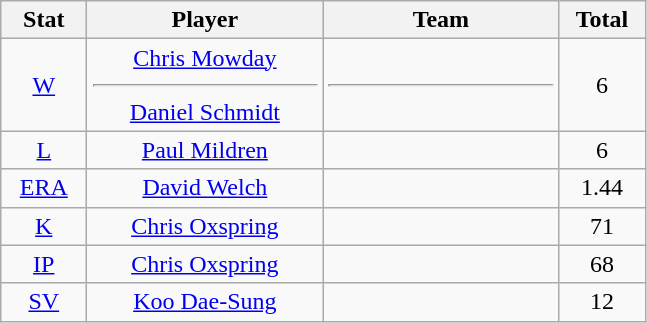<table class="wikitable" style="text-align:center;">
<tr>
<th width=50>Stat</th>
<th width=150>Player</th>
<th width=150>Team</th>
<th width=50>Total</th>
</tr>
<tr>
<td><a href='#'>W</a></td>
<td><div><a href='#'>Chris Mowday</a></div><hr><div><a href='#'>Daniel Schmidt</a></div></td>
<td><div></div><hr><div></div></td>
<td>6</td>
</tr>
<tr>
<td><a href='#'>L</a></td>
<td><a href='#'>Paul Mildren</a></td>
<td></td>
<td>6</td>
</tr>
<tr>
<td><a href='#'>ERA</a></td>
<td><a href='#'>David Welch</a></td>
<td></td>
<td>1.44</td>
</tr>
<tr>
<td><a href='#'>K</a></td>
<td><a href='#'>Chris Oxspring</a></td>
<td></td>
<td>71</td>
</tr>
<tr>
<td><a href='#'>IP</a></td>
<td><a href='#'>Chris Oxspring</a></td>
<td></td>
<td>68 </td>
</tr>
<tr>
<td><a href='#'>SV</a></td>
<td><a href='#'>Koo Dae-Sung</a></td>
<td></td>
<td>12</td>
</tr>
</table>
